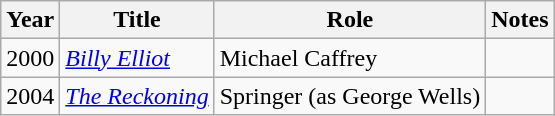<table class="wikitable sortable">
<tr>
<th>Year</th>
<th>Title</th>
<th>Role</th>
<th class="unsortable">Notes</th>
</tr>
<tr>
<td>2000</td>
<td><em><a href='#'>Billy Elliot</a></em></td>
<td>Michael Caffrey</td>
<td></td>
</tr>
<tr>
<td>2004</td>
<td><em><a href='#'>The Reckoning</a></em></td>
<td>Springer (as George Wells)</td>
<td></td>
</tr>
</table>
